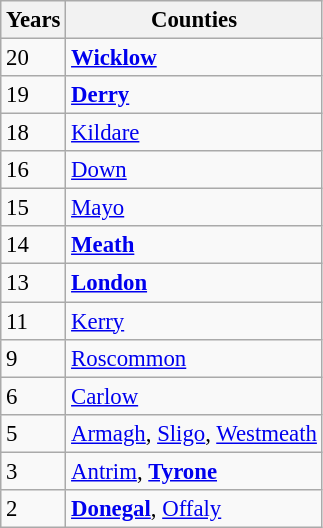<table class="wikitable" style="font-size:95%">
<tr>
<th>Years</th>
<th>Counties</th>
</tr>
<tr>
<td>20</td>
<td style="text-align:left;"><strong><a href='#'>Wicklow</a></strong></td>
</tr>
<tr>
<td>19</td>
<td><a href='#'><strong>Derry</strong></a></td>
</tr>
<tr>
<td>18</td>
<td style="text-align:left;"><a href='#'>Kildare</a></td>
</tr>
<tr>
<td>16</td>
<td style="text-align:left;"><a href='#'>Down</a></td>
</tr>
<tr>
<td>15</td>
<td style="text-align:left;"><a href='#'>Mayo</a></td>
</tr>
<tr>
<td>14</td>
<td style="text-align:left;"><a href='#'><strong>Meath</strong></a></td>
</tr>
<tr>
<td>13</td>
<td><a href='#'><strong>London</strong></a></td>
</tr>
<tr>
<td>11</td>
<td style="text-align:left;"><a href='#'>Kerry</a></td>
</tr>
<tr>
<td>9</td>
<td style="text-align:left;"><a href='#'>Roscommon</a></td>
</tr>
<tr>
<td>6</td>
<td style="text-align:left;"><a href='#'>Carlow</a></td>
</tr>
<tr>
<td>5</td>
<td style="text-align:left;"><a href='#'>Armagh</a>, <a href='#'>Sligo</a>, <a href='#'>Westmeath</a></td>
</tr>
<tr>
<td>3</td>
<td style="text-align:left;"><a href='#'>Antrim</a>, <a href='#'><strong>Tyrone</strong></a></td>
</tr>
<tr>
<td>2</td>
<td style="text-align:left;"><a href='#'><strong>Donegal</strong></a>, <a href='#'>Offaly</a></td>
</tr>
</table>
